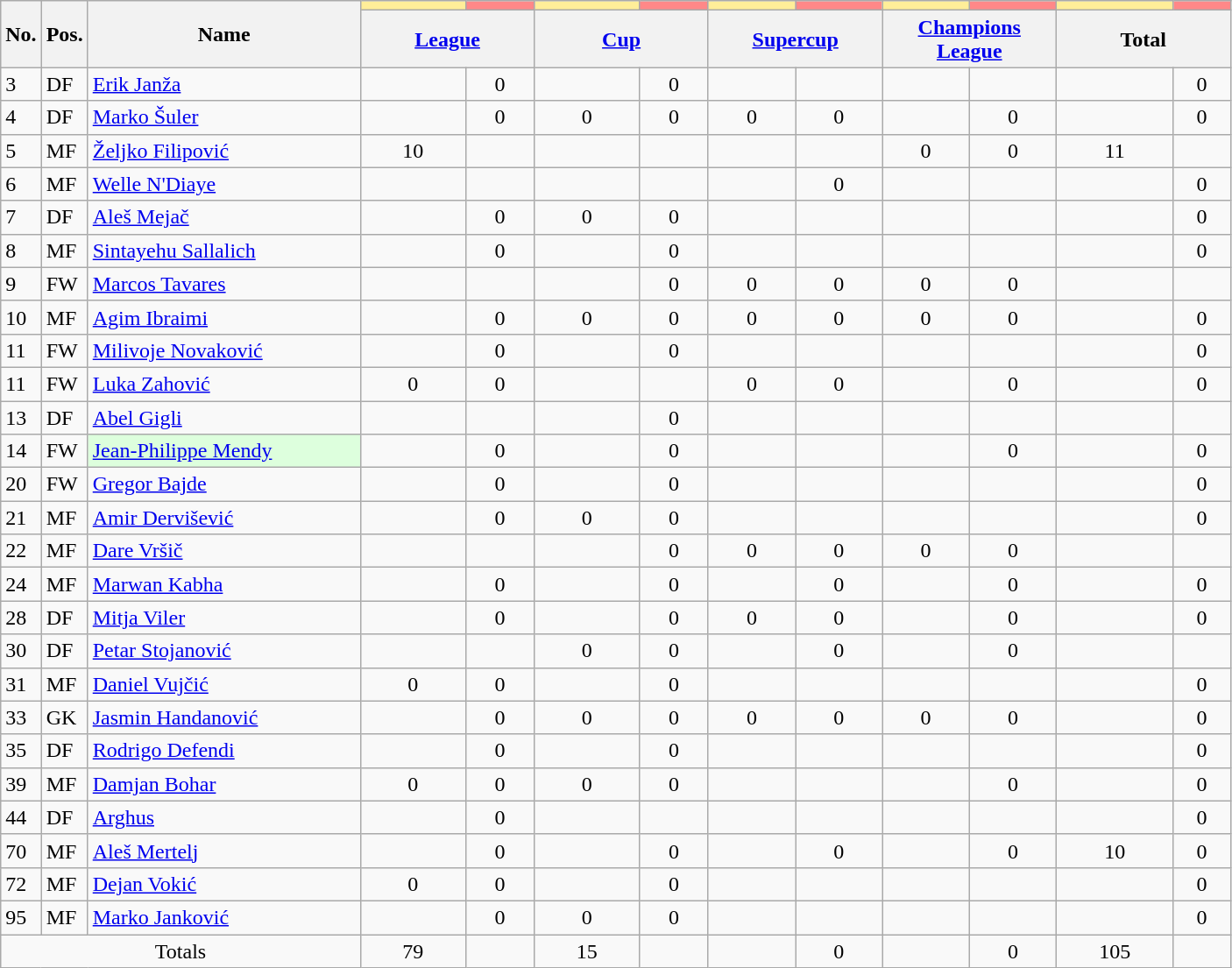<table class="wikitable sortable" style="text-align:center">
<tr>
<th rowspan="2" valign="center" class="unsortable">No.</th>
<th rowspan="2" valign="center" class="unsortable">Pos.</th>
<th rowspan="2" valign="center" class="unsortable" width="200">Name</th>
<th style="background:#FFEE99"></th>
<th style="background:#FF8888"></th>
<th style="background:#FFEE99"></th>
<th style="background:#FF8888"></th>
<th style="background:#FFEE99"></th>
<th style="background:#FF8888"></th>
<th style="background:#FFEE99"></th>
<th style="background:#FF8888"></th>
<th style="background:#FFEE99"></th>
<th style="background:#FF8888"></th>
</tr>
<tr class="unsortable">
<th colspan="2" width="125"><a href='#'>League</a></th>
<th colspan="2" width="125"><a href='#'>Cup</a></th>
<th colspan="2" width="125"><a href='#'>Supercup</a></th>
<th colspan="2" width="125"><a href='#'>Champions League</a></th>
<th colspan="2" width="125">Total</th>
</tr>
<tr>
<td align="left">3</td>
<td align="left">DF</td>
<td align="left"> <a href='#'>Erik Janža</a></td>
<td></td>
<td>0</td>
<td></td>
<td>0</td>
<td></td>
<td></td>
<td></td>
<td></td>
<td></td>
<td>0</td>
</tr>
<tr>
<td align="left">4</td>
<td align="left">DF</td>
<td align="left"> <a href='#'>Marko Šuler</a></td>
<td></td>
<td>0</td>
<td>0</td>
<td>0</td>
<td>0</td>
<td>0</td>
<td></td>
<td>0</td>
<td></td>
<td>0</td>
</tr>
<tr>
<td align="left">5</td>
<td align="left">MF</td>
<td align="left"> <a href='#'>Željko Filipović</a></td>
<td>10</td>
<td></td>
<td></td>
<td></td>
<td></td>
<td></td>
<td>0</td>
<td>0</td>
<td>11</td>
<td></td>
</tr>
<tr>
<td align="left">6</td>
<td align="left">MF</td>
<td align="left"> <a href='#'>Welle N'Diaye</a></td>
<td></td>
<td></td>
<td></td>
<td></td>
<td></td>
<td>0</td>
<td></td>
<td></td>
<td></td>
<td>0</td>
</tr>
<tr>
<td align="left">7</td>
<td align="left">DF</td>
<td align="left"> <a href='#'>Aleš Mejač</a></td>
<td></td>
<td>0</td>
<td>0</td>
<td>0</td>
<td></td>
<td></td>
<td></td>
<td></td>
<td></td>
<td>0</td>
</tr>
<tr>
<td align="left">8</td>
<td align="left">MF</td>
<td align="left"> <a href='#'>Sintayehu Sallalich</a></td>
<td></td>
<td>0</td>
<td></td>
<td>0</td>
<td></td>
<td></td>
<td></td>
<td></td>
<td></td>
<td>0</td>
</tr>
<tr>
<td align="left">9</td>
<td align="left">FW</td>
<td align="left"> <a href='#'>Marcos Tavares</a></td>
<td></td>
<td></td>
<td></td>
<td>0</td>
<td>0</td>
<td>0</td>
<td>0</td>
<td>0</td>
<td></td>
<td></td>
</tr>
<tr>
<td align="left">10</td>
<td align="left">MF</td>
<td align="left"> <a href='#'>Agim Ibraimi</a></td>
<td></td>
<td>0</td>
<td>0</td>
<td>0</td>
<td>0</td>
<td>0</td>
<td>0</td>
<td>0</td>
<td></td>
<td>0</td>
</tr>
<tr>
<td align="left">11</td>
<td align="left">FW</td>
<td align="left"> <a href='#'>Milivoje Novaković</a></td>
<td></td>
<td>0</td>
<td></td>
<td>0</td>
<td></td>
<td></td>
<td></td>
<td></td>
<td></td>
<td>0</td>
</tr>
<tr>
<td align="left">11</td>
<td align="left">FW</td>
<td align="left"> <a href='#'>Luka Zahović</a></td>
<td>0</td>
<td>0</td>
<td></td>
<td></td>
<td>0</td>
<td>0</td>
<td></td>
<td>0</td>
<td></td>
<td>0</td>
</tr>
<tr>
<td align="left">13</td>
<td align="left">DF</td>
<td align="left"> <a href='#'>Abel Gigli</a></td>
<td></td>
<td></td>
<td></td>
<td>0</td>
<td></td>
<td></td>
<td></td>
<td></td>
<td></td>
<td></td>
</tr>
<tr>
<td align="left">14</td>
<td align="left">FW</td>
<td align="left" bgcolor="#DDFFDD"> <a href='#'>Jean-Philippe Mendy</a> </td>
<td></td>
<td>0</td>
<td></td>
<td>0</td>
<td></td>
<td></td>
<td></td>
<td>0</td>
<td></td>
<td>0</td>
</tr>
<tr>
<td align="left">20</td>
<td align="left">FW</td>
<td align="left"> <a href='#'>Gregor Bajde</a></td>
<td></td>
<td>0</td>
<td></td>
<td>0</td>
<td></td>
<td></td>
<td></td>
<td></td>
<td></td>
<td>0</td>
</tr>
<tr>
<td align="left">21</td>
<td align="left">MF</td>
<td align="left"> <a href='#'>Amir Dervišević</a></td>
<td></td>
<td>0</td>
<td>0</td>
<td>0</td>
<td></td>
<td></td>
<td></td>
<td></td>
<td></td>
<td>0</td>
</tr>
<tr>
<td align="left">22</td>
<td align="left">MF</td>
<td align="left"> <a href='#'>Dare Vršič</a></td>
<td></td>
<td></td>
<td></td>
<td>0</td>
<td>0</td>
<td>0</td>
<td>0</td>
<td>0</td>
<td></td>
<td></td>
</tr>
<tr>
<td align="left">24</td>
<td align="left">MF</td>
<td align="left"> <a href='#'>Marwan Kabha</a></td>
<td></td>
<td>0</td>
<td></td>
<td>0</td>
<td></td>
<td>0</td>
<td></td>
<td>0</td>
<td></td>
<td>0</td>
</tr>
<tr>
<td align="left">28</td>
<td align="left">DF</td>
<td align="left"> <a href='#'>Mitja Viler</a></td>
<td></td>
<td>0</td>
<td></td>
<td>0</td>
<td>0</td>
<td>0</td>
<td></td>
<td>0</td>
<td></td>
<td>0</td>
</tr>
<tr>
<td align="left">30</td>
<td align="left">DF</td>
<td align="left"> <a href='#'>Petar Stojanović</a></td>
<td></td>
<td></td>
<td>0</td>
<td>0</td>
<td></td>
<td>0</td>
<td></td>
<td>0</td>
<td></td>
<td></td>
</tr>
<tr>
<td align="left">31</td>
<td align="left">MF</td>
<td align="left"> <a href='#'>Daniel Vujčić</a></td>
<td>0</td>
<td>0</td>
<td></td>
<td>0</td>
<td></td>
<td></td>
<td></td>
<td></td>
<td></td>
<td>0</td>
</tr>
<tr>
<td align="left">33</td>
<td align="left">GK</td>
<td align="left"> <a href='#'>Jasmin Handanović</a></td>
<td></td>
<td>0</td>
<td>0</td>
<td>0</td>
<td>0</td>
<td>0</td>
<td>0</td>
<td>0</td>
<td></td>
<td>0</td>
</tr>
<tr>
<td align="left">35</td>
<td align="left">DF</td>
<td align="left"> <a href='#'>Rodrigo Defendi</a></td>
<td></td>
<td>0</td>
<td></td>
<td>0</td>
<td></td>
<td></td>
<td></td>
<td></td>
<td></td>
<td>0</td>
</tr>
<tr>
<td align="left">39</td>
<td align="left">MF</td>
<td align="left"> <a href='#'>Damjan Bohar</a></td>
<td>0</td>
<td>0</td>
<td>0</td>
<td>0</td>
<td></td>
<td></td>
<td></td>
<td>0</td>
<td></td>
<td>0</td>
</tr>
<tr>
<td align="left">44</td>
<td align="left">DF</td>
<td align="left"> <a href='#'>Arghus</a></td>
<td></td>
<td>0</td>
<td></td>
<td></td>
<td></td>
<td></td>
<td></td>
<td></td>
<td></td>
<td>0</td>
</tr>
<tr>
<td align="left">70</td>
<td align="left">MF</td>
<td align="left"> <a href='#'>Aleš Mertelj</a></td>
<td></td>
<td>0</td>
<td></td>
<td>0</td>
<td></td>
<td>0</td>
<td></td>
<td>0</td>
<td>10</td>
<td>0</td>
</tr>
<tr>
<td align="left">72</td>
<td align="left">MF</td>
<td align="left"> <a href='#'>Dejan Vokić</a></td>
<td>0</td>
<td>0</td>
<td></td>
<td>0</td>
<td></td>
<td></td>
<td></td>
<td></td>
<td></td>
<td>0</td>
</tr>
<tr>
<td align="left">95</td>
<td align="left">MF</td>
<td align="left"> <a href='#'>Marko Janković</a></td>
<td></td>
<td>0</td>
<td>0</td>
<td>0</td>
<td></td>
<td></td>
<td></td>
<td></td>
<td></td>
<td>0</td>
</tr>
<tr>
<td colspan=3>Totals</td>
<td>79</td>
<td></td>
<td>15</td>
<td></td>
<td></td>
<td>0</td>
<td></td>
<td>0</td>
<td>105</td>
<td></td>
</tr>
</table>
